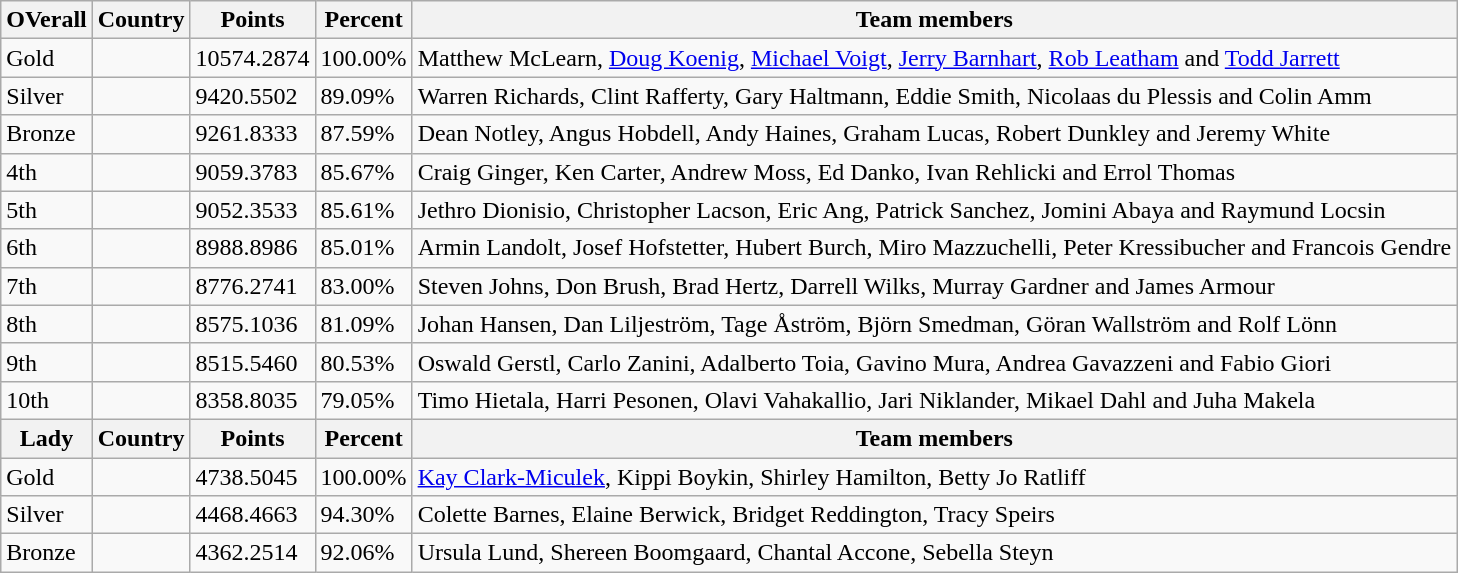<table class="wikitable sortable" style="text-align: left;">
<tr>
<th>OVerall</th>
<th>Country</th>
<th>Points</th>
<th>Percent</th>
<th>Team members</th>
</tr>
<tr>
<td> Gold</td>
<td></td>
<td>10574.2874</td>
<td>100.00%</td>
<td>Matthew McLearn, <a href='#'>Doug Koenig</a>, <a href='#'>Michael Voigt</a>, <a href='#'>Jerry Barnhart</a>, <a href='#'>Rob Leatham</a> and <a href='#'>Todd Jarrett</a></td>
</tr>
<tr>
<td> Silver</td>
<td></td>
<td>9420.5502</td>
<td>89.09%</td>
<td>Warren Richards, Clint Rafferty, Gary Haltmann, Eddie Smith, Nicolaas du Plessis and Colin Amm</td>
</tr>
<tr>
<td> Bronze</td>
<td></td>
<td>9261.8333</td>
<td>87.59%</td>
<td>Dean Notley, Angus Hobdell, Andy Haines, Graham Lucas, Robert Dunkley and Jeremy White</td>
</tr>
<tr>
<td>4th</td>
<td></td>
<td>9059.3783</td>
<td>85.67%</td>
<td>Craig Ginger, Ken Carter, Andrew Moss, Ed Danko, Ivan Rehlicki and Errol Thomas</td>
</tr>
<tr>
<td>5th</td>
<td></td>
<td>9052.3533</td>
<td>85.61%</td>
<td>Jethro Dionisio, Christopher Lacson, Eric Ang, Patrick Sanchez, Jomini Abaya and Raymund Locsin</td>
</tr>
<tr>
<td>6th</td>
<td></td>
<td>8988.8986</td>
<td>85.01%</td>
<td>Armin Landolt, Josef Hofstetter, Hubert Burch, Miro Mazzuchelli, Peter Kressibucher and Francois Gendre</td>
</tr>
<tr>
<td>7th</td>
<td></td>
<td>8776.2741</td>
<td>83.00%</td>
<td>Steven Johns, Don Brush, Brad Hertz, Darrell Wilks, Murray Gardner and James Armour</td>
</tr>
<tr>
<td>8th</td>
<td></td>
<td>8575.1036</td>
<td>81.09%</td>
<td>Johan Hansen, Dan Liljeström, Tage Åström, Björn Smedman, Göran Wallström and Rolf Lönn</td>
</tr>
<tr>
<td>9th</td>
<td></td>
<td>8515.5460</td>
<td>80.53%</td>
<td>Oswald Gerstl, Carlo Zanini, Adalberto Toia, Gavino Mura, Andrea Gavazzeni and Fabio Giori</td>
</tr>
<tr>
<td>10th</td>
<td></td>
<td>8358.8035</td>
<td>79.05%</td>
<td>Timo Hietala, Harri Pesonen, Olavi Vahakallio, Jari Niklander, Mikael Dahl and Juha Makela</td>
</tr>
<tr>
<th>Lady</th>
<th>Country</th>
<th>Points</th>
<th>Percent</th>
<th>Team members</th>
</tr>
<tr>
<td> Gold</td>
<td></td>
<td>4738.5045</td>
<td>100.00%</td>
<td><a href='#'>Kay Clark-Miculek</a>, Kippi Boykin, Shirley Hamilton, Betty Jo Ratliff</td>
</tr>
<tr>
<td> Silver</td>
<td></td>
<td>4468.4663</td>
<td>94.30%</td>
<td>Colette Barnes, Elaine Berwick, Bridget Reddington, Tracy Speirs</td>
</tr>
<tr>
<td> Bronze</td>
<td></td>
<td>4362.2514</td>
<td>92.06%</td>
<td>Ursula Lund, Shereen Boomgaard, Chantal Accone, Sebella Steyn</td>
</tr>
</table>
